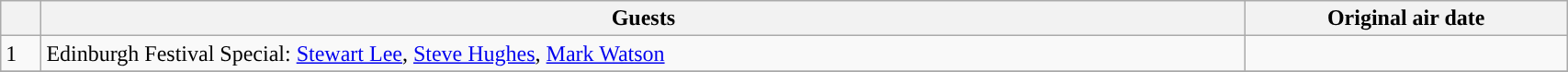<table class="wikitable sortable" style="width:90%;">
<tr>
<th></th>
<th>Guests</th>
<th>Original air date</th>
</tr>
<tr>
<td>1</td>
<td>Edinburgh Festival Special: <a href='#'>Stewart Lee</a>, <a href='#'>Steve Hughes</a>, <a href='#'>Mark Watson</a></td>
<td></td>
</tr>
<tr>
</tr>
</table>
